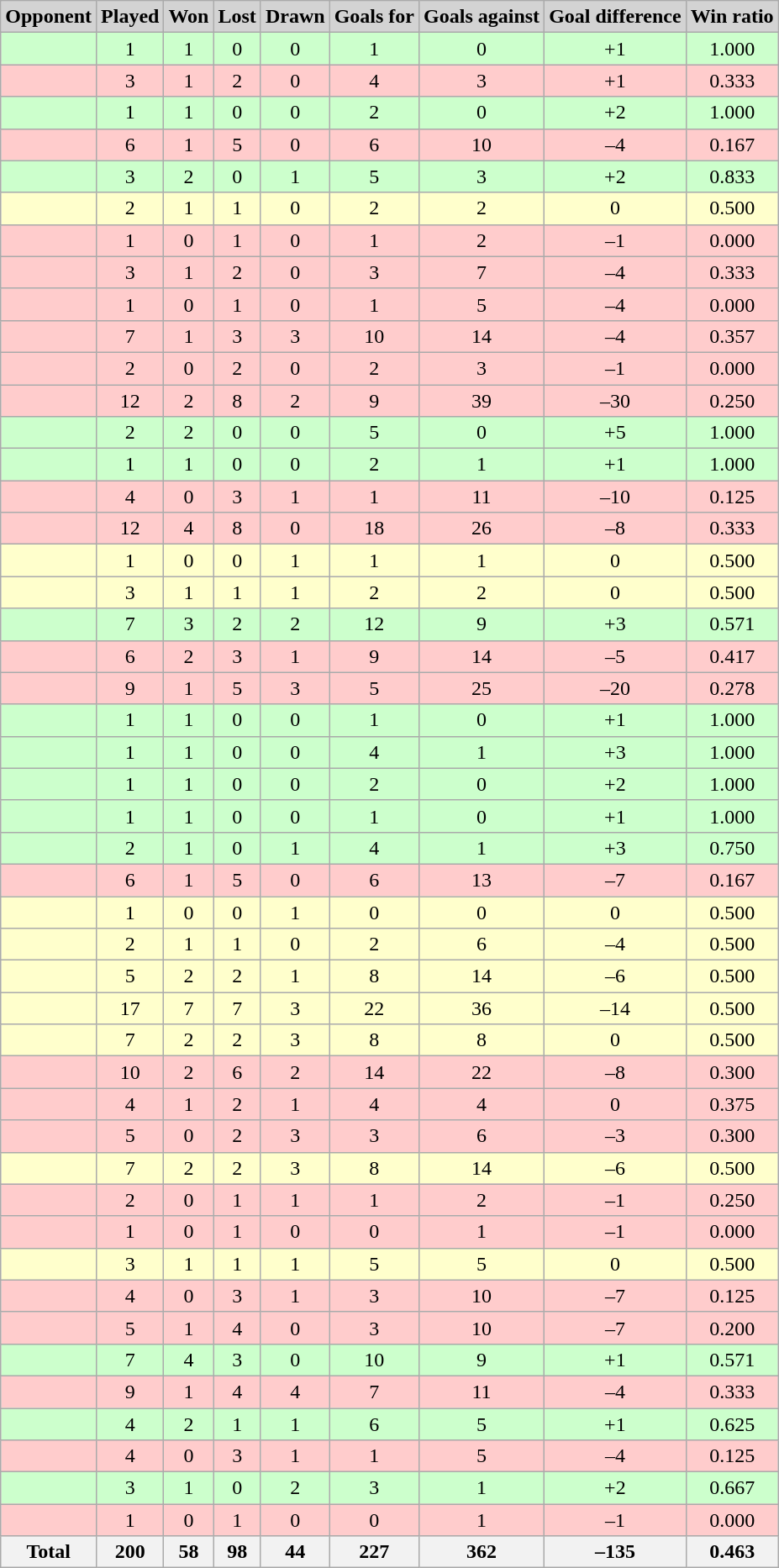<table class="wikitable sortable">
<tr>
<th style="background:lightgrey; width="200">Opponent</th>
<th style="background:lightgrey; width="70">Played</th>
<th style="background:lightgrey; width="70">Won</th>
<th style="background:lightgrey; width="70">Lost</th>
<th style="background:lightgrey; width="70">Drawn</th>
<th style="background:lightgrey; width="70">Goals for</th>
<th style="background:lightgrey; width="70">Goals against</th>
<th style="background:lightgrey; width="70">Goal difference</th>
<th style="background:lightgrey; width="70">Win ratio</th>
</tr>
<tr align="center"| bgcolor=#CCFFCC>
<td align=left></td>
<td>1</td>
<td>1</td>
<td>0</td>
<td>0</td>
<td>1</td>
<td>0</td>
<td>+1</td>
<td>1.000</td>
</tr>
<tr align="center"| bgcolor=#FFCCCC>
<td align=left></td>
<td>3</td>
<td>1</td>
<td>2</td>
<td>0</td>
<td>4</td>
<td>3</td>
<td>+1</td>
<td>0.333</td>
</tr>
<tr align="center"| bgcolor=#CCFFCC>
<td align=left></td>
<td>1</td>
<td>1</td>
<td>0</td>
<td>0</td>
<td>2</td>
<td>0</td>
<td>+2</td>
<td>1.000</td>
</tr>
<tr align="center"| bgcolor=#FFCCCC>
<td align=left></td>
<td>6</td>
<td>1</td>
<td>5</td>
<td>0</td>
<td>6</td>
<td>10</td>
<td>–4</td>
<td>0.167</td>
</tr>
<tr align="center"| bgcolor=#CCFFCC>
<td align=left></td>
<td>3</td>
<td>2</td>
<td>0</td>
<td>1</td>
<td>5</td>
<td>3</td>
<td>+2</td>
<td>0.833</td>
</tr>
<tr align="center"| bgcolor=#FFFFCC>
<td align=left></td>
<td>2</td>
<td>1</td>
<td>1</td>
<td>0</td>
<td>2</td>
<td>2</td>
<td>0</td>
<td>0.500</td>
</tr>
<tr align="center"| bgcolor=#FFCCCC>
<td align=left></td>
<td>1</td>
<td>0</td>
<td>1</td>
<td>0</td>
<td>1</td>
<td>2</td>
<td>–1</td>
<td>0.000</td>
</tr>
<tr align="center"| bgcolor=#FFCCCC>
<td align=left></td>
<td>3</td>
<td>1</td>
<td>2</td>
<td>0</td>
<td>3</td>
<td>7</td>
<td>–4</td>
<td>0.333</td>
</tr>
<tr align="center"| bgcolor=#FFCCCC>
<td align=left></td>
<td>1</td>
<td>0</td>
<td>1</td>
<td>0</td>
<td>1</td>
<td>5</td>
<td>–4</td>
<td>0.000</td>
</tr>
<tr align="center"| bgcolor=#FFCCCC>
<td align=left></td>
<td>7</td>
<td>1</td>
<td>3</td>
<td>3</td>
<td>10</td>
<td>14</td>
<td>–4</td>
<td>0.357</td>
</tr>
<tr align="center"| bgcolor=#FFCCCC>
<td align=left></td>
<td>2</td>
<td>0</td>
<td>2</td>
<td>0</td>
<td>2</td>
<td>3</td>
<td>–1</td>
<td>0.000</td>
</tr>
<tr align="center"| bgcolor=#FFCCCC>
<td align=left></td>
<td>12</td>
<td>2</td>
<td>8</td>
<td>2</td>
<td>9</td>
<td>39</td>
<td>–30</td>
<td>0.250</td>
</tr>
<tr align="center"| bgcolor=#CCFFCC>
<td align=left></td>
<td>2</td>
<td>2</td>
<td>0</td>
<td>0</td>
<td>5</td>
<td>0</td>
<td>+5</td>
<td>1.000</td>
</tr>
<tr align="center"| bgcolor=#CCFFCC>
<td align=left></td>
<td>1</td>
<td>1</td>
<td>0</td>
<td>0</td>
<td>2</td>
<td>1</td>
<td>+1</td>
<td>1.000</td>
</tr>
<tr align="center"| bgcolor=#FFCCCC>
<td align=left></td>
<td>4</td>
<td>0</td>
<td>3</td>
<td>1</td>
<td>1</td>
<td>11</td>
<td>–10</td>
<td>0.125</td>
</tr>
<tr align="center"| bgcolor=#FFCCCC>
<td align=left></td>
<td>12</td>
<td>4</td>
<td>8</td>
<td>0</td>
<td>18</td>
<td>26</td>
<td>–8</td>
<td>0.333</td>
</tr>
<tr align="center"| bgcolor=#FFFFCC>
<td align=left></td>
<td>1</td>
<td>0</td>
<td>0</td>
<td>1</td>
<td>1</td>
<td>1</td>
<td>0</td>
<td>0.500</td>
</tr>
<tr align="center"| bgcolor=#FFFFCC>
<td align=left></td>
<td>3</td>
<td>1</td>
<td>1</td>
<td>1</td>
<td>2</td>
<td>2</td>
<td>0</td>
<td>0.500</td>
</tr>
<tr align="center"| bgcolor=#CCFFCC>
<td align=left></td>
<td>7</td>
<td>3</td>
<td>2</td>
<td>2</td>
<td>12</td>
<td>9</td>
<td>+3</td>
<td>0.571</td>
</tr>
<tr align="center"| bgcolor=#FFCCCC>
<td align=left></td>
<td>6</td>
<td>2</td>
<td>3</td>
<td>1</td>
<td>9</td>
<td>14</td>
<td>–5</td>
<td>0.417</td>
</tr>
<tr align="center"| bgcolor=#FFCCCC>
<td align=left></td>
<td>9</td>
<td>1</td>
<td>5</td>
<td>3</td>
<td>5</td>
<td>25</td>
<td>–20</td>
<td>0.278</td>
</tr>
<tr align="center"| bgcolor=#CCFFCC>
<td align=left></td>
<td>1</td>
<td>1</td>
<td>0</td>
<td>0</td>
<td>1</td>
<td>0</td>
<td>+1</td>
<td>1.000</td>
</tr>
<tr align="center"| bgcolor=#CCFFCC>
<td align=left></td>
<td>1</td>
<td>1</td>
<td>0</td>
<td>0</td>
<td>4</td>
<td>1</td>
<td>+3</td>
<td>1.000</td>
</tr>
<tr align="center"| bgcolor=#CCFFCC>
<td align=left></td>
<td>1</td>
<td>1</td>
<td>0</td>
<td>0</td>
<td>2</td>
<td>0</td>
<td>+2</td>
<td>1.000</td>
</tr>
<tr align="center"| bgcolor=#CCFFCC>
<td align=left></td>
<td>1</td>
<td>1</td>
<td>0</td>
<td>0</td>
<td>1</td>
<td>0</td>
<td>+1</td>
<td>1.000</td>
</tr>
<tr align="center"| bgcolor=#CCFFCC>
<td align=left></td>
<td>2</td>
<td>1</td>
<td>0</td>
<td>1</td>
<td>4</td>
<td>1</td>
<td>+3</td>
<td>0.750</td>
</tr>
<tr align="center"| bgcolor=#FFCCCC>
<td align=left></td>
<td>6</td>
<td>1</td>
<td>5</td>
<td>0</td>
<td>6</td>
<td>13</td>
<td>–7</td>
<td>0.167</td>
</tr>
<tr align="center"| bgcolor=#FFFFCC>
<td align=left></td>
<td>1</td>
<td>0</td>
<td>0</td>
<td>1</td>
<td>0</td>
<td>0</td>
<td>0</td>
<td>0.500</td>
</tr>
<tr align="center"| bgcolor=#FFFFCC>
<td align=left></td>
<td>2</td>
<td>1</td>
<td>1</td>
<td>0</td>
<td>2</td>
<td>6</td>
<td>–4</td>
<td>0.500</td>
</tr>
<tr align="center"| bgcolor=#FFFFCC>
<td align=left></td>
<td>5</td>
<td>2</td>
<td>2</td>
<td>1</td>
<td>8</td>
<td>14</td>
<td>–6</td>
<td>0.500</td>
</tr>
<tr align="center"| bgcolor=#FFFFCC>
<td align=left></td>
<td>17</td>
<td>7</td>
<td>7</td>
<td>3</td>
<td>22</td>
<td>36</td>
<td>–14</td>
<td>0.500</td>
</tr>
<tr align="center"| bgcolor=#FFFFCC>
<td align=left></td>
<td>7</td>
<td>2</td>
<td>2</td>
<td>3</td>
<td>8</td>
<td>8</td>
<td>0</td>
<td>0.500</td>
</tr>
<tr align="center"| bgcolor=#FFCCCC>
<td align=left></td>
<td>10</td>
<td>2</td>
<td>6</td>
<td>2</td>
<td>14</td>
<td>22</td>
<td>–8</td>
<td>0.300</td>
</tr>
<tr align="center"| bgcolor=#FFCCCC>
<td align=left></td>
<td>4</td>
<td>1</td>
<td>2</td>
<td>1</td>
<td>4</td>
<td>4</td>
<td>0</td>
<td>0.375</td>
</tr>
<tr align="center"| bgcolor=#FFCCCC>
<td align=left></td>
<td>5</td>
<td>0</td>
<td>2</td>
<td>3</td>
<td>3</td>
<td>6</td>
<td>–3</td>
<td>0.300</td>
</tr>
<tr align="center"| bgcolor=#FFFFCC>
<td align=left></td>
<td>7</td>
<td>2</td>
<td>2</td>
<td>3</td>
<td>8</td>
<td>14</td>
<td>–6</td>
<td>0.500</td>
</tr>
<tr align="center"| bgcolor=#FFCCCC>
<td align=left></td>
<td>2</td>
<td>0</td>
<td>1</td>
<td>1</td>
<td>1</td>
<td>2</td>
<td>–1</td>
<td>0.250</td>
</tr>
<tr align="center"| bgcolor=#FFCCCC>
<td align=left></td>
<td>1</td>
<td>0</td>
<td>1</td>
<td>0</td>
<td>0</td>
<td>1</td>
<td>–1</td>
<td>0.000</td>
</tr>
<tr align="center"| bgcolor=#FFFFCC>
<td align=left></td>
<td>3</td>
<td>1</td>
<td>1</td>
<td>1</td>
<td>5</td>
<td>5</td>
<td>0</td>
<td>0.500</td>
</tr>
<tr align="center"| bgcolor=#FFCCCC>
<td align=left></td>
<td>4</td>
<td>0</td>
<td>3</td>
<td>1</td>
<td>3</td>
<td>10</td>
<td>–7</td>
<td>0.125</td>
</tr>
<tr align="center"| bgcolor=#FFCCCC>
<td align=left></td>
<td>5</td>
<td>1</td>
<td>4</td>
<td>0</td>
<td>3</td>
<td>10</td>
<td>–7</td>
<td>0.200</td>
</tr>
<tr align="center"| bgcolor=#CCFFCC>
<td align=left></td>
<td>7</td>
<td>4</td>
<td>3</td>
<td>0</td>
<td>10</td>
<td>9</td>
<td>+1</td>
<td>0.571</td>
</tr>
<tr align="center"| bgcolor=#FFCCCC>
<td align=left></td>
<td>9</td>
<td>1</td>
<td>4</td>
<td>4</td>
<td>7</td>
<td>11</td>
<td>–4</td>
<td>0.333</td>
</tr>
<tr align="center"| bgcolor=#CCFFCC>
<td align=left></td>
<td>4</td>
<td>2</td>
<td>1</td>
<td>1</td>
<td>6</td>
<td>5</td>
<td>+1</td>
<td>0.625</td>
</tr>
<tr align="center"| bgcolor=#FFCCCC>
<td align=left></td>
<td>4</td>
<td>0</td>
<td>3</td>
<td>1</td>
<td>1</td>
<td>5</td>
<td>–4</td>
<td>0.125</td>
</tr>
<tr align="center"| bgcolor=#CCFFCC>
<td align=left></td>
<td>3</td>
<td>1</td>
<td>0</td>
<td>2</td>
<td>3</td>
<td>1</td>
<td>+2</td>
<td>0.667</td>
</tr>
<tr align="center"| bgcolor=#FFCCCC>
<td align=left></td>
<td>1</td>
<td>0</td>
<td>1</td>
<td>0</td>
<td>0</td>
<td>1</td>
<td>–1</td>
<td>0.000</td>
</tr>
<tr>
<th>Total</th>
<th>200</th>
<th>58</th>
<th>98</th>
<th>44</th>
<th>227</th>
<th>362</th>
<th>–135</th>
<th>0.463</th>
</tr>
</table>
